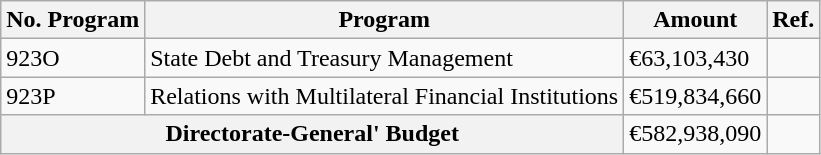<table class="wikitable">
<tr>
<th>No. Program</th>
<th>Program</th>
<th>Amount</th>
<th>Ref.</th>
</tr>
<tr>
<td>923O</td>
<td>State Debt and Treasury Management</td>
<td>€63,103,430</td>
<td></td>
</tr>
<tr>
<td>923P</td>
<td>Relations with Multilateral Financial Institutions</td>
<td>€519,834,660</td>
<td></td>
</tr>
<tr>
<th colspan="2">Directorate-General' Budget</th>
<td>€582,938,090</td>
<td></td>
</tr>
</table>
